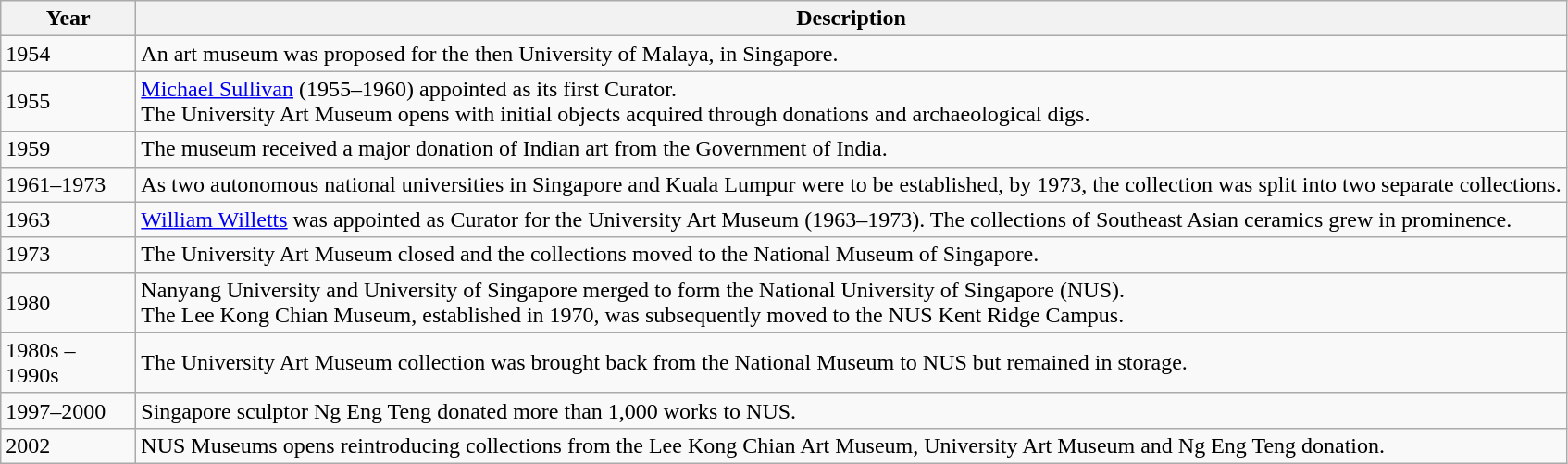<table class="wikitable">
<tr>
<th scope="col" width="90px">Year</th>
<th>Description</th>
</tr>
<tr>
<td>1954</td>
<td>An art museum was proposed for the then University of Malaya, in Singapore.</td>
</tr>
<tr>
<td>1955</td>
<td><a href='#'>Michael Sullivan</a> (1955–1960) appointed as its first Curator.<br>The University Art Museum opens with initial objects acquired through donations and archaeological digs.</td>
</tr>
<tr>
<td>1959</td>
<td>The museum received a major donation of Indian art from the Government of India.</td>
</tr>
<tr>
<td>1961–1973</td>
<td>As two autonomous national universities in Singapore and Kuala Lumpur were to be established, by 1973, the collection was split into two separate collections.</td>
</tr>
<tr>
<td>1963</td>
<td><a href='#'>William Willetts</a> was appointed as Curator for the University Art Museum (1963–1973).  The collections of Southeast Asian ceramics grew in prominence.</td>
</tr>
<tr>
<td>1973</td>
<td>The University Art Museum closed and the collections moved to the National Museum of Singapore.</td>
</tr>
<tr>
<td>1980</td>
<td>Nanyang University and University of Singapore merged to form the National University of Singapore (NUS).<br>The Lee Kong Chian Museum, established in 1970, was subsequently moved to the NUS Kent Ridge Campus.</td>
</tr>
<tr>
<td>1980s – 1990s</td>
<td>The University Art Museum collection was brought back from the National Museum to NUS but remained in storage.</td>
</tr>
<tr>
<td>1997–2000</td>
<td>Singapore sculptor Ng Eng Teng donated more than 1,000 works to NUS.</td>
</tr>
<tr>
<td>2002</td>
<td>NUS Museums opens reintroducing collections from the Lee Kong Chian Art Museum, University Art Museum and Ng Eng Teng donation.</td>
</tr>
</table>
